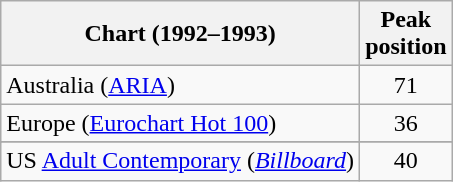<table class="wikitable sortable">
<tr>
<th>Chart (1992–1993)</th>
<th>Peak<br>position</th>
</tr>
<tr>
<td>Australia (<a href='#'>ARIA</a>)</td>
<td align="center">71</td>
</tr>
<tr>
<td>Europe (<a href='#'>Eurochart Hot 100</a>)</td>
<td align="center">36</td>
</tr>
<tr>
</tr>
<tr>
</tr>
<tr>
<td>US <a href='#'>Adult Contemporary</a> (<em><a href='#'>Billboard</a></em>)</td>
<td align="center">40</td>
</tr>
</table>
